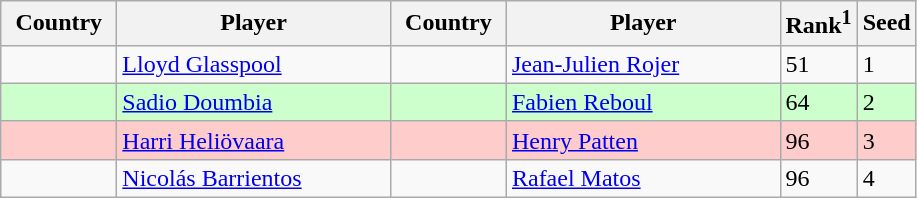<table class="sortable wikitable">
<tr>
<th width="70">Country</th>
<th width="175">Player</th>
<th width="70">Country</th>
<th width="175">Player</th>
<th>Rank<sup>1</sup></th>
<th>Seed</th>
</tr>
<tr>
<td></td>
<td><a href='#'>Lloyd Glasspool</a></td>
<td></td>
<td><a href='#'>Jean-Julien Rojer</a></td>
<td>51</td>
<td>1</td>
</tr>
<tr bgcolor=#cfc>
<td></td>
<td><a href='#'>Sadio Doumbia</a></td>
<td></td>
<td><a href='#'>Fabien Reboul</a></td>
<td>64</td>
<td>2</td>
</tr>
<tr bgcolor=#fcc>
<td></td>
<td><a href='#'>Harri Heliövaara</a></td>
<td></td>
<td><a href='#'>Henry Patten</a></td>
<td>96</td>
<td>3</td>
</tr>
<tr>
<td></td>
<td><a href='#'>Nicolás Barrientos</a></td>
<td></td>
<td><a href='#'>Rafael Matos</a></td>
<td>96</td>
<td>4</td>
</tr>
</table>
